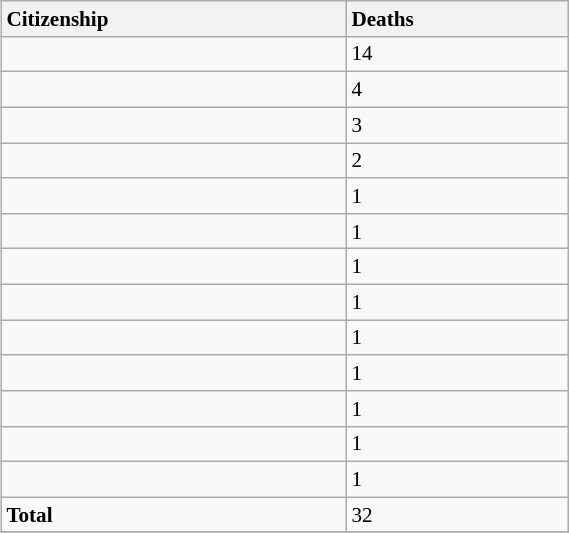<table class="wikitable sortable floatright" style="font-size:88%; margin:0 0 1.5em 1.5em; width:30%">
<tr>
<th style="text-align:left;">Citizenship</th>
<th style="text-align:left;">Deaths</th>
</tr>
<tr>
<td style="text-align:left;"></td>
<td>14</td>
</tr>
<tr>
<td style="text-align:left;"></td>
<td>4</td>
</tr>
<tr>
<td style="text-align:left;"></td>
<td>3</td>
</tr>
<tr>
<td style="text-align:left;"></td>
<td>2</td>
</tr>
<tr>
<td style="text-align:left;"></td>
<td>1</td>
</tr>
<tr>
<td style="text-align:left;"></td>
<td>1</td>
</tr>
<tr>
<td style="text-align:left;"></td>
<td>1</td>
</tr>
<tr>
<td style="text-align:left;"></td>
<td>1</td>
</tr>
<tr>
<td style="text-align:left;"></td>
<td>1</td>
</tr>
<tr>
<td style="text-align:left;"></td>
<td>1</td>
</tr>
<tr>
<td style="text-align:left;"></td>
<td>1</td>
</tr>
<tr>
<td style="text-align:left;"></td>
<td>1</td>
</tr>
<tr>
<td style="text-align:left;"></td>
<td>1</td>
</tr>
<tr class="sortbottom">
<td><strong>Total</strong></td>
<td>32</td>
</tr>
<tr class="sortbottom">
</tr>
</table>
